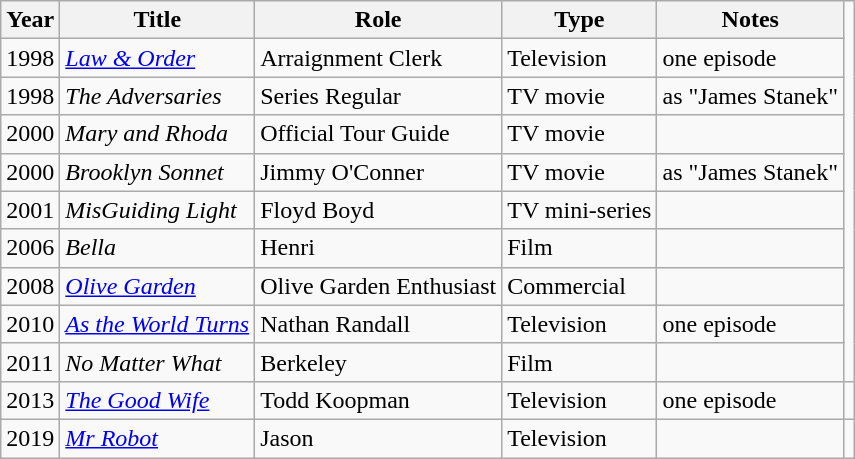<table class="wikitable sortable">
<tr>
<th>Year</th>
<th>Title</th>
<th>Role</th>
<th>Type</th>
<th>Notes</th>
</tr>
<tr>
<td>1998</td>
<td><em><a href='#'>Law & Order</a></em></td>
<td>Arraignment Clerk</td>
<td>Television</td>
<td>one episode</td>
</tr>
<tr>
<td>1998</td>
<td><em>The Adversaries</em></td>
<td>Series Regular</td>
<td>TV movie</td>
<td>as "James Stanek"</td>
</tr>
<tr>
<td>2000</td>
<td><em>Mary and Rhoda</em></td>
<td>Official Tour Guide</td>
<td>TV movie</td>
<td></td>
</tr>
<tr>
<td>2000</td>
<td><em>Brooklyn Sonnet</em></td>
<td>Jimmy O'Conner</td>
<td>TV movie</td>
<td>as "James Stanek"</td>
</tr>
<tr>
<td>2001</td>
<td><em>MisGuiding Light</em></td>
<td>Floyd Boyd</td>
<td>TV mini-series</td>
<td></td>
</tr>
<tr>
<td>2006</td>
<td><em>Bella</em></td>
<td>Henri</td>
<td>Film</td>
<td></td>
</tr>
<tr>
<td>2008</td>
<td><em><a href='#'>Olive Garden</a></em></td>
<td>Olive Garden Enthusiast</td>
<td>Commercial</td>
<td></td>
</tr>
<tr>
<td>2010</td>
<td><em><a href='#'>As the World Turns</a></em></td>
<td>Nathan Randall</td>
<td>Television</td>
<td>one episode</td>
</tr>
<tr>
<td>2011</td>
<td><em>No Matter What</em></td>
<td>Berkeley</td>
<td>Film</td>
<td></td>
</tr>
<tr>
<td>2013</td>
<td><em><a href='#'>The Good Wife</a></em></td>
<td>Todd Koopman</td>
<td>Television</td>
<td>one episode</td>
<td></td>
</tr>
<tr>
<td>2019</td>
<td><em><a href='#'>Mr Robot</a></em></td>
<td>Jason</td>
<td>Television</td>
<td></td>
</tr>
</table>
